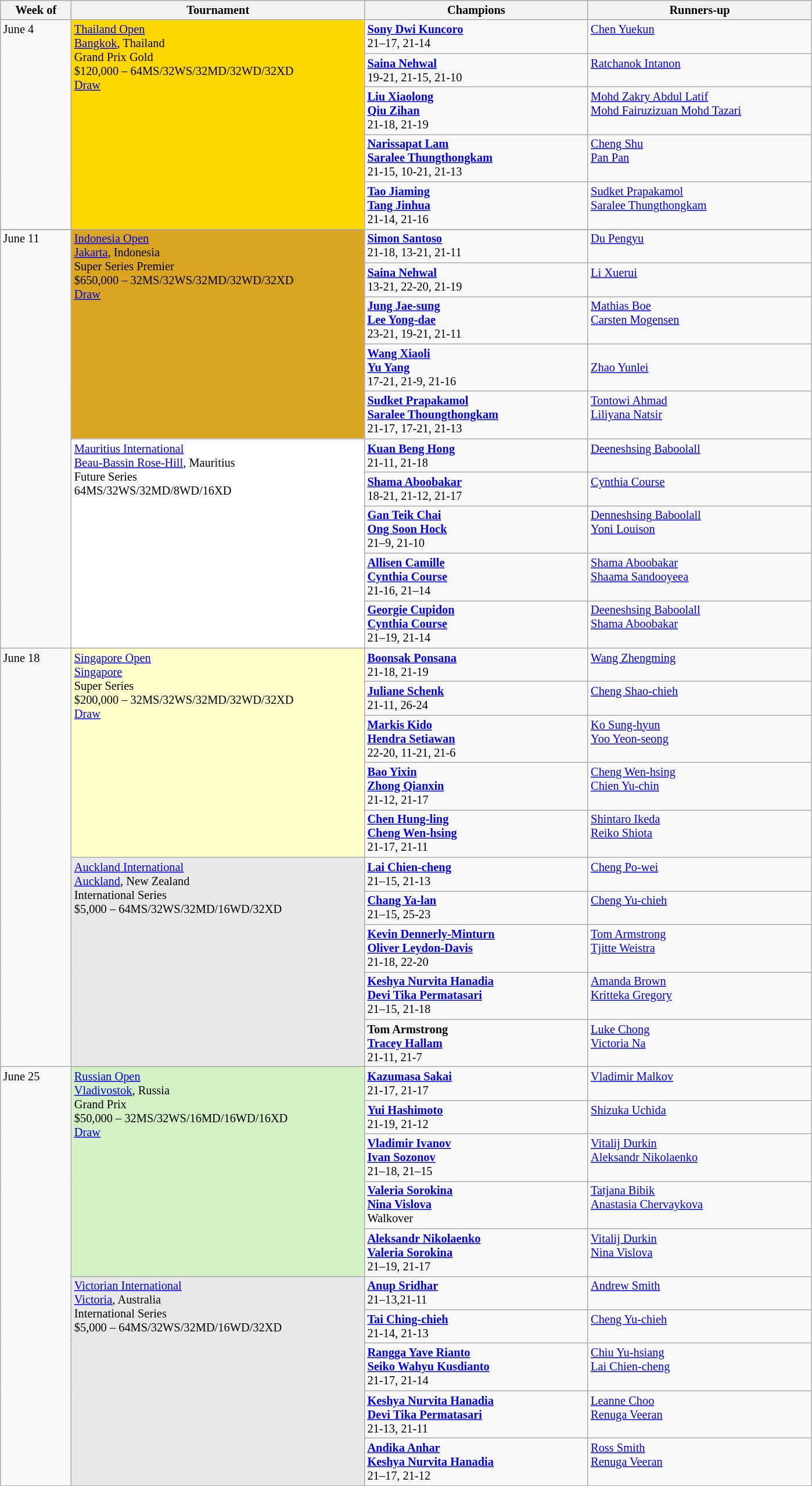<table class=wikitable style=font-size:85%>
<tr>
<th width=75>Week of</th>
<th width=330>Tournament</th>
<th width=250>Champions</th>
<th width=250>Runners-up</th>
</tr>
<tr valign=top>
<td rowspan=5>June 4</td>
<td style="background:#FFD700;" rowspan="5"><a href='#'>Thailand Open</a><br><a href='#'>Bangkok</a>, Thailand<br>Grand Prix Gold<br>$120,000 – 64MS/32WS/32MD/32WD/32XD<br><a href='#'>Draw</a></td>
<td> <strong><a href='#'>Sony Dwi Kuncoro</a></strong><br>21–17, 21-14</td>
<td> <a href='#'>Chen Yuekun</a></td>
</tr>
<tr valign=top>
<td> <strong><a href='#'>Saina Nehwal</a></strong><br>19-21, 21-15, 21-10</td>
<td> <a href='#'>Ratchanok Intanon</a></td>
</tr>
<tr valign=top>
<td> <strong><a href='#'>Liu Xiaolong</a><br> <a href='#'>Qiu Zihan</a></strong><br>21-18, 21-19</td>
<td> <a href='#'>Mohd Zakry Abdul Latif</a><br> <a href='#'>Mohd Fairuzizuan Mohd Tazari</a></td>
</tr>
<tr valign=top>
<td> <strong><a href='#'>Narissapat Lam</a><br> <a href='#'>Saralee Thungthongkam</a></strong><br>21-15, 10-21, 21-13</td>
<td> <a href='#'>Cheng Shu</a><br> <a href='#'>Pan Pan</a></td>
</tr>
<tr valign=top>
<td> <strong><a href='#'>Tao Jiaming</a><br> <a href='#'>Tang Jinhua</a></strong><br>21-14, 21-16</td>
<td> <a href='#'>Sudket Prapakamol</a><br> <a href='#'>Saralee Thungthongkam</a></td>
</tr>
<tr valign=top>
</tr>
<tr valign=top>
<td rowspan=10>June 11</td>
<td style="background:#DAA520;" rowspan="5"><a href='#'>Indonesia Open</a><br><a href='#'>Jakarta</a>, Indonesia<br>Super Series Premier<br>$650,000 – 32MS/32WS/32MD/32WD/32XD<br><a href='#'>Draw</a></td>
<td> <strong><a href='#'>Simon Santoso</a></strong><br>21-18, 13-21, 21-11</td>
<td> <a href='#'>Du Pengyu</a></td>
</tr>
<tr valign=top>
<td> <strong><a href='#'>Saina Nehwal</a></strong><br>13-21, 22-20, 21-19</td>
<td> <a href='#'>Li Xuerui</a></td>
</tr>
<tr valign=top>
<td> <strong><a href='#'>Jung Jae-sung</a><br> <a href='#'>Lee Yong-dae</a></strong><br>23-21, 19-21, 21-11</td>
<td> <a href='#'>Mathias Boe</a><br> <a href='#'>Carsten Mogensen</a></td>
</tr>
<tr valign=top>
<td> <strong><a href='#'>Wang Xiaoli</a><br> <a href='#'>Yu Yang</a></strong><br>17-21, 21-9, 21-16</td>
<td><br> <a href='#'>Zhao Yunlei</a></td>
</tr>
<tr valign=top>
<td> <strong><a href='#'>Sudket Prapakamol</a><br> <a href='#'>Saralee Thoungthongkam</a></strong><br>21-17, 17-21, 21-13</td>
<td> <a href='#'>Tontowi Ahmad</a><br> <a href='#'>Liliyana Natsir</a></td>
</tr>
<tr valign=top>
<td style="background:#ffffff;" rowspan="5"><a href='#'>Mauritius International</a><br><a href='#'>Beau-Bassin Rose-Hill</a>, Mauritius<br>Future Series<br>64MS/32WS/32MD/8WD/16XD</td>
<td> <strong><a href='#'>Kuan Beng Hong</a></strong><br>21-11, 21-18</td>
<td> <a href='#'>Deeneshsing Baboolall</a></td>
</tr>
<tr valign=top>
<td> <strong><a href='#'>Shama Aboobakar</a></strong><br>18-21, 21-12, 21-17</td>
<td> <a href='#'>Cynthia Course</a></td>
</tr>
<tr valign=top>
<td> <strong><a href='#'>Gan Teik Chai</a><br> <a href='#'>Ong Soon Hock</a></strong><br>21–9, 21-10</td>
<td> <a href='#'>Denneshsing Baboolall</a><br> <a href='#'>Yoni Louison</a></td>
</tr>
<tr valign=top>
<td> <strong><a href='#'>Allisen Camille</a><br> <a href='#'>Cynthia Course</a></strong><br>21-16, 21–14</td>
<td> <a href='#'>Shama Aboobakar</a><br> <a href='#'>Shaama Sandooyeea</a></td>
</tr>
<tr valign=top>
<td> <strong><a href='#'>Georgie Cupidon</a><br> <a href='#'>Cynthia Course</a></strong><br>21–19, 21-14</td>
<td> <a href='#'>Deeneshsing Baboolall</a><br> <a href='#'>Shama Aboobakar</a></td>
</tr>
<tr valign=top>
<td rowspan=10>June 18</td>
<td style="background:#ffffcc;" rowspan="5"><a href='#'>Singapore Open</a><br><a href='#'>Singapore</a><br>Super Series<br>$200,000 – 32MS/32WS/32MD/32WD/32XD<br><a href='#'>Draw</a></td>
<td> <strong><a href='#'>Boonsak Ponsana</a></strong><br>21-18, 21-19</td>
<td> <a href='#'>Wang Zhengming</a></td>
</tr>
<tr valign=top>
<td> <strong><a href='#'>Juliane Schenk</a></strong><br>21-11, 26-24</td>
<td> <a href='#'>Cheng Shao-chieh</a></td>
</tr>
<tr valign=top>
<td> <strong><a href='#'>Markis Kido</a><br> <a href='#'>Hendra Setiawan</a></strong><br>22-20, 11-21, 21-6</td>
<td> <a href='#'>Ko Sung-hyun</a><br> <a href='#'>Yoo Yeon-seong</a></td>
</tr>
<tr valign=top>
<td> <strong><a href='#'>Bao Yixin</a><br> <a href='#'>Zhong Qianxin</a></strong><br>21-12, 21-17</td>
<td> <a href='#'>Cheng Wen-hsing</a><br> <a href='#'>Chien Yu-chin</a></td>
</tr>
<tr valign=top>
<td> <strong><a href='#'>Chen Hung-ling</a><br> <a href='#'>Cheng Wen-hsing</a></strong><br>21-17, 21-11</td>
<td> <a href='#'>Shintaro Ikeda</a><br> <a href='#'>Reiko Shiota</a></td>
</tr>
<tr valign=top>
<td style="background:#E9E9E9;" rowspan="5"><a href='#'>Auckland International</a><br><a href='#'>Auckland</a>, New Zealand<br>International Series<br>$5,000 – 64MS/32WS/32MD/16WD/32XD</td>
<td> <strong><a href='#'>Lai Chien-cheng</a></strong><br>21–15, 21-13</td>
<td> <a href='#'>Cheng Po-wei</a></td>
</tr>
<tr valign=top>
<td> <strong><a href='#'>Chang Ya-lan</a></strong><br>21–15, 25-23</td>
<td> <a href='#'>Cheng Yu-chieh</a></td>
</tr>
<tr valign=top>
<td> <strong><a href='#'>Kevin Dennerly-Minturn</a><br> <a href='#'>Oliver Leydon-Davis</a></strong><br>21-18, 22-20</td>
<td> <a href='#'>Tom Armstrong</a><br> <a href='#'>Tjitte Weistra</a></td>
</tr>
<tr valign=top>
<td> <strong><a href='#'>Keshya Nurvita Hanadia</a><br> <a href='#'>Devi Tika Permatasari</a></strong><br>21–15, 21-18</td>
<td> <a href='#'>Amanda Brown</a><br> <a href='#'>Kritteka Gregory</a></td>
</tr>
<tr valign=top>
<td> <strong>Tom Armstrong<br> <a href='#'>Tracey Hallam</a></strong><br>21-11, 21-7</td>
<td> <a href='#'>Luke Chong</a><br> <a href='#'>Victoria Na</a></td>
</tr>
<tr valign=top>
<td rowspan=10>June 25</td>
<td style="background:#D4F1C5;" rowspan="5"><a href='#'>Russian Open</a><br><a href='#'>Vladivostok</a>, Russia<br>Grand Prix<br>$50,000 – 32MS/32WS/16MD/16WD/16XD<br><a href='#'>Draw</a></td>
<td> <strong><a href='#'>Kazumasa Sakai</a></strong><br>21-17, 21-17</td>
<td> <a href='#'>Vladimir Malkov</a></td>
</tr>
<tr valign=top>
<td> <strong><a href='#'>Yui Hashimoto</a></strong><br>21-19, 21-12</td>
<td> <a href='#'>Shizuka Uchida</a></td>
</tr>
<tr valign=top>
<td> <strong><a href='#'>Vladimir Ivanov</a><br> <a href='#'>Ivan Sozonov</a></strong><br>21–18, 21–15</td>
<td> <a href='#'>Vitalij Durkin</a><br> <a href='#'>Aleksandr Nikolaenko</a></td>
</tr>
<tr valign=top>
<td> <strong><a href='#'>Valeria Sorokina</a><br> <a href='#'>Nina Vislova</a></strong><br>Walkover</td>
<td> <a href='#'>Tatjana Bibik</a><br> <a href='#'>Anastasia Chervaykova</a></td>
</tr>
<tr valign=top>
<td> <strong><a href='#'>Aleksandr Nikolaenko</a><br> <a href='#'>Valeria Sorokina</a></strong><br>21–19, 21-17</td>
<td> <a href='#'>Vitalij Durkin</a> <br> <a href='#'>Nina Vislova</a></td>
</tr>
<tr valign=top>
<td style="background:#E9E9E9;" rowspan="5"><a href='#'>Victorian International</a><br><a href='#'>Victoria</a>, Australia<br>International Series<br>$5,000 – 64MS/32WS/32MD/16WD/32XD</td>
<td> <strong><a href='#'>Anup Sridhar</a></strong><br>21–13,21-11</td>
<td> <a href='#'>Andrew Smith</a></td>
</tr>
<tr valign=top>
<td> <strong><a href='#'>Tai Ching-chieh</a></strong><br>21-14, 21-13</td>
<td> <a href='#'>Cheng Yu-chieh</a></td>
</tr>
<tr valign=top>
<td> <strong><a href='#'>Rangga Yave Rianto</a><br> <a href='#'>Seiko Wahyu Kusdianto</a></strong><br>21-17, 21-14</td>
<td> <a href='#'>Chiu Yu-hsiang</a><br> <a href='#'>Lai Chien-cheng</a></td>
</tr>
<tr valign=top>
<td> <strong><a href='#'>Keshya Nurvita Hanadia</a><br> <a href='#'>Devi Tika Permatasari</a></strong><br>21-13, 21-11</td>
<td> <a href='#'>Leanne Choo</a><br> <a href='#'>Renuga Veeran</a></td>
</tr>
<tr valign=top>
<td> <strong><a href='#'>Andika Anhar</a><br> <a href='#'>Keshya Nurvita Hanadia</a></strong><br>21–17, 21-12</td>
<td> <a href='#'>Ross Smith</a><br> <a href='#'>Renuga Veeran</a></td>
</tr>
</table>
